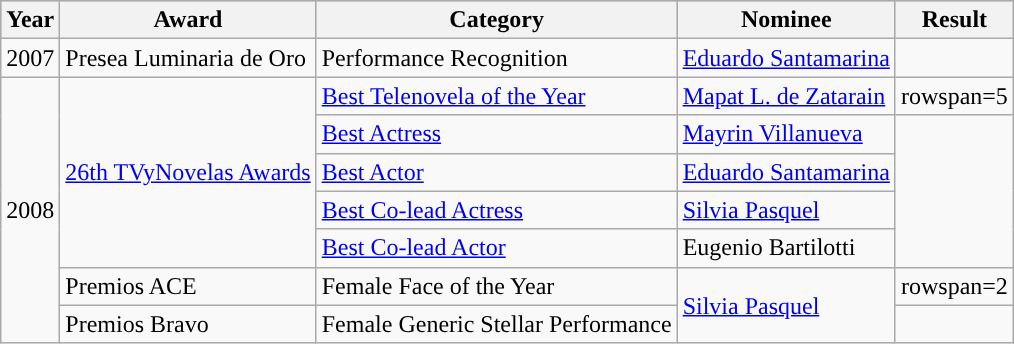<table class="wikitable">
<tr style="background:#b0c4de;">
<th>Year</th>
<th>Award</th>
<th>Category</th>
<th>Nominee</th>
<th>Result</th>
</tr>
<tr>
<td>2007</td>
<td>Presea Luminaria de Oro</td>
<td>Performance Recognition</td>
<td><a href='#'>Eduardo Santamarina</a></td>
<td></td>
</tr>
<tr>
<td rowspan=7>2008</td>
<td rowspan=5><a href='#'>26th TVyNovelas Awards</a></td>
<td><a href='#'>Best Telenovela of the Year</a></td>
<td><a href='#'>Mapat L. de Zatarain</a></td>
<td>rowspan=5 </td>
</tr>
<tr>
<td><a href='#'>Best Actress</a></td>
<td><a href='#'>Mayrin Villanueva</a></td>
</tr>
<tr>
<td><a href='#'>Best Actor</a></td>
<td><a href='#'>Eduardo Santamarina</a></td>
</tr>
<tr>
<td><a href='#'>Best Co-lead Actress</a></td>
<td><a href='#'>Silvia Pasquel</a></td>
</tr>
<tr>
<td><a href='#'>Best Co-lead Actor</a></td>
<td>Eugenio Bartilotti</td>
</tr>
<tr>
<td>Premios ACE</td>
<td>Female Face of the Year</td>
<td rowspan=2><a href='#'>Silvia Pasquel</a></td>
<td>rowspan=2 </td>
</tr>
<tr>
<td>Premios Bravo</td>
<td>Female Generic Stellar Performance</td>
</tr>
</table>
